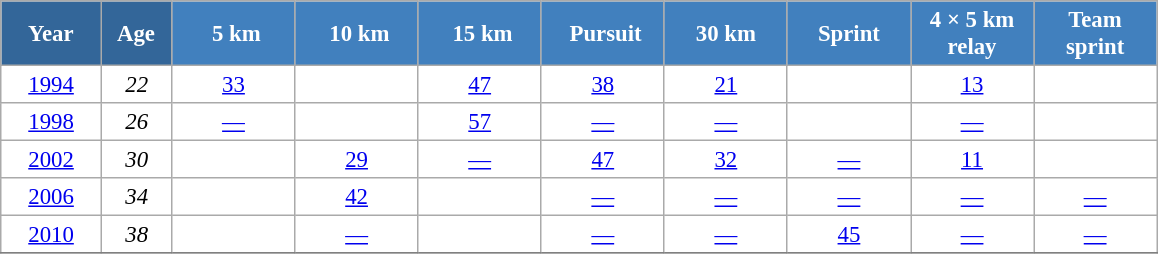<table class="wikitable" style="font-size:95%; text-align:center; border:grey solid 1px; border-collapse:collapse; background:#ffffff;">
<tr>
<th style="background-color:#369; color:white; width:60px;"> Year </th>
<th style="background-color:#369; color:white; width:40px;"> Age </th>
<th style="background-color:#4180be; color:white; width:75px;"> 5 km</th>
<th style="background-color:#4180be; color:white; width:75px;"> 10 km</th>
<th style="background-color:#4180be; color:white; width:75px;"> 15 km</th>
<th style="background-color:#4180be; color:white; width:75px;"> Pursuit</th>
<th style="background-color:#4180be; color:white; width:75px;"> 30 km </th>
<th style="background-color:#4180be; color:white; width:75px;"> Sprint </th>
<th style="background-color:#4180be; color:white; width:75px;"> 4 × 5 km <br> relay </th>
<th style="background-color:#4180be; color:white; width:75px;"> Team <br> sprint </th>
</tr>
<tr>
<td><a href='#'>1994</a></td>
<td><em>22</em></td>
<td><a href='#'>33</a></td>
<td></td>
<td><a href='#'>47</a></td>
<td><a href='#'>38</a></td>
<td><a href='#'>21</a></td>
<td></td>
<td><a href='#'>13</a></td>
<td></td>
</tr>
<tr>
<td><a href='#'>1998</a></td>
<td><em>26</em></td>
<td><a href='#'>—</a></td>
<td></td>
<td><a href='#'>57</a></td>
<td><a href='#'>—</a></td>
<td><a href='#'>—</a></td>
<td></td>
<td><a href='#'>—</a></td>
<td></td>
</tr>
<tr>
<td><a href='#'>2002</a></td>
<td><em>30</em></td>
<td></td>
<td><a href='#'>29</a></td>
<td><a href='#'>—</a></td>
<td><a href='#'>47</a></td>
<td><a href='#'>32</a></td>
<td><a href='#'>—</a></td>
<td><a href='#'>11</a></td>
<td></td>
</tr>
<tr>
<td><a href='#'>2006</a></td>
<td><em>34</em></td>
<td></td>
<td><a href='#'>42</a></td>
<td></td>
<td><a href='#'>—</a></td>
<td><a href='#'>—</a></td>
<td><a href='#'>—</a></td>
<td><a href='#'>—</a></td>
<td><a href='#'>—</a></td>
</tr>
<tr>
<td><a href='#'>2010</a></td>
<td><em>38</em></td>
<td></td>
<td><a href='#'>—</a></td>
<td></td>
<td><a href='#'>—</a></td>
<td><a href='#'>—</a></td>
<td><a href='#'>45</a></td>
<td><a href='#'>—</a></td>
<td><a href='#'>—</a></td>
</tr>
<tr>
</tr>
</table>
